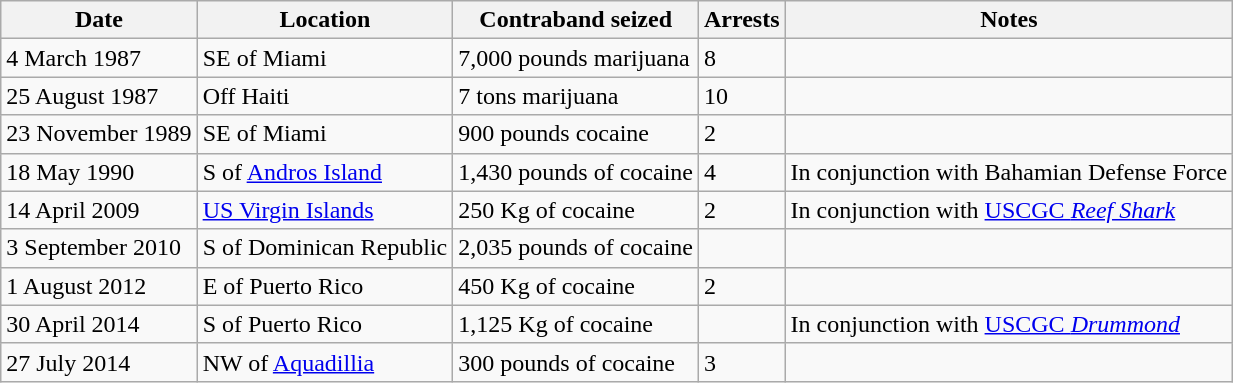<table class="wikitable">
<tr>
<th>Date</th>
<th>Location</th>
<th>Contraband seized</th>
<th>Arrests</th>
<th>Notes</th>
</tr>
<tr>
<td>4 March 1987</td>
<td>SE of Miami</td>
<td>7,000 pounds marijuana</td>
<td>8</td>
<td></td>
</tr>
<tr>
<td>25 August 1987</td>
<td>Off Haiti</td>
<td>7 tons marijuana</td>
<td>10</td>
<td></td>
</tr>
<tr>
<td>23 November 1989</td>
<td>SE of Miami</td>
<td>900 pounds cocaine</td>
<td>2</td>
<td></td>
</tr>
<tr>
<td>18 May 1990</td>
<td>S of <a href='#'>Andros Island</a></td>
<td>1,430 pounds of cocaine</td>
<td>4</td>
<td>In conjunction with Bahamian Defense Force</td>
</tr>
<tr>
<td>14 April 2009</td>
<td><a href='#'>US Virgin Islands</a></td>
<td>250 Kg of cocaine</td>
<td>2</td>
<td>In conjunction with <a href='#'>USCGC <em>Reef Shark</em></a></td>
</tr>
<tr>
<td>3 September 2010</td>
<td>S of Dominican Republic</td>
<td>2,035 pounds of cocaine</td>
<td></td>
<td></td>
</tr>
<tr>
<td>1 August 2012</td>
<td>E of Puerto Rico</td>
<td>450 Kg of cocaine</td>
<td>2</td>
<td></td>
</tr>
<tr>
<td>30 April 2014</td>
<td>S of Puerto Rico</td>
<td>1,125 Kg of cocaine</td>
<td></td>
<td>In conjunction with <a href='#'>USCGC <em>Drummond</em></a></td>
</tr>
<tr>
<td>27 July 2014</td>
<td>NW of <a href='#'>Aquadillia</a></td>
<td>300 pounds of cocaine</td>
<td>3</td>
<td></td>
</tr>
</table>
